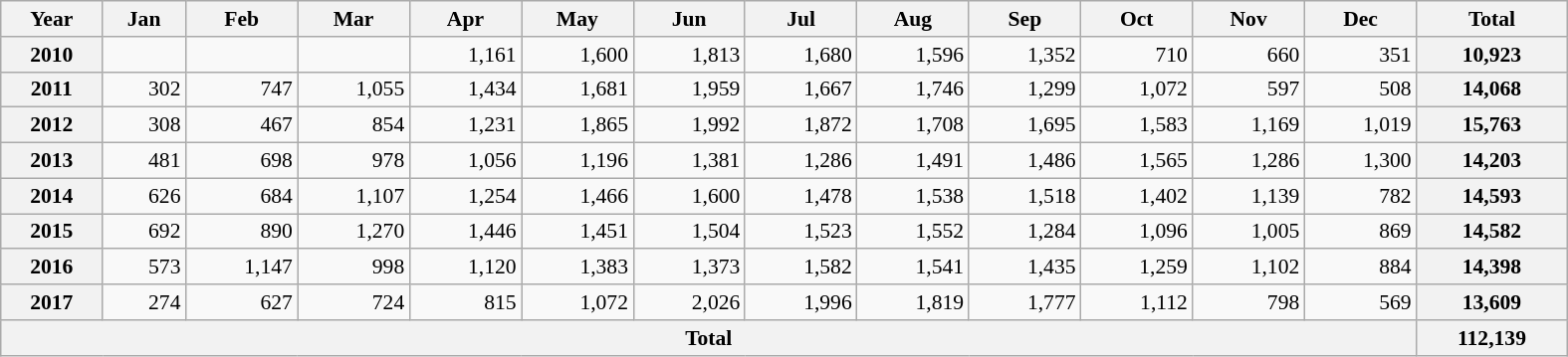<table class=wikitable style="text-align:right; font-size:0.9em; width:1050px;">
<tr>
<th>Year</th>
<th>Jan</th>
<th>Feb</th>
<th>Mar</th>
<th>Apr</th>
<th>May</th>
<th>Jun</th>
<th>Jul</th>
<th>Aug</th>
<th>Sep</th>
<th>Oct</th>
<th>Nov</th>
<th>Dec</th>
<th>Total</th>
</tr>
<tr>
<th>2010</th>
<td></td>
<td></td>
<td></td>
<td>1,161</td>
<td>1,600</td>
<td>1,813</td>
<td>1,680</td>
<td>1,596</td>
<td>1,352</td>
<td>710</td>
<td>660</td>
<td>351</td>
<th>10,923</th>
</tr>
<tr>
<th>2011</th>
<td>302</td>
<td>747</td>
<td>1,055</td>
<td>1,434</td>
<td>1,681</td>
<td>1,959</td>
<td>1,667</td>
<td>1,746</td>
<td>1,299</td>
<td>1,072</td>
<td>597</td>
<td>508</td>
<th>14,068</th>
</tr>
<tr>
<th>2012</th>
<td>308</td>
<td>467</td>
<td>854</td>
<td>1,231</td>
<td>1,865</td>
<td>1,992</td>
<td>1,872</td>
<td>1,708</td>
<td>1,695</td>
<td>1,583</td>
<td>1,169</td>
<td>1,019</td>
<th>15,763</th>
</tr>
<tr>
<th>2013</th>
<td>481</td>
<td>698</td>
<td>978</td>
<td>1,056</td>
<td>1,196</td>
<td>1,381</td>
<td>1,286</td>
<td>1,491</td>
<td>1,486</td>
<td>1,565</td>
<td>1,286</td>
<td>1,300</td>
<th>14,203</th>
</tr>
<tr>
<th>2014</th>
<td>626</td>
<td>684</td>
<td>1,107</td>
<td>1,254</td>
<td>1,466</td>
<td>1,600</td>
<td>1,478</td>
<td>1,538</td>
<td>1,518</td>
<td>1,402</td>
<td>1,139</td>
<td>782</td>
<th>14,593</th>
</tr>
<tr>
<th>2015</th>
<td>692</td>
<td>890</td>
<td>1,270</td>
<td>1,446</td>
<td>1,451</td>
<td>1,504</td>
<td>1,523</td>
<td>1,552</td>
<td>1,284</td>
<td>1,096</td>
<td>1,005</td>
<td>869</td>
<th>14,582</th>
</tr>
<tr>
<th>2016</th>
<td>573</td>
<td>1,147</td>
<td>998</td>
<td>1,120</td>
<td>1,383</td>
<td>1,373</td>
<td>1,582</td>
<td>1,541</td>
<td>1,435</td>
<td>1,259</td>
<td>1,102</td>
<td>884</td>
<th>14,398</th>
</tr>
<tr>
<th>2017</th>
<td>274</td>
<td>627</td>
<td>724</td>
<td>815</td>
<td>1,072</td>
<td>2,026</td>
<td>1,996</td>
<td>1,819</td>
<td>1,777</td>
<td>1,112</td>
<td>798</td>
<td>569</td>
<th>13,609</th>
</tr>
<tr>
<th colspan=13>Total</th>
<th>112,139</th>
</tr>
</table>
